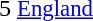<table cellspacing=0 cellpadding=0>
<tr>
<td><div>5 </div></td>
<td style="font-size: 95%"> <a href='#'>England</a></td>
</tr>
</table>
